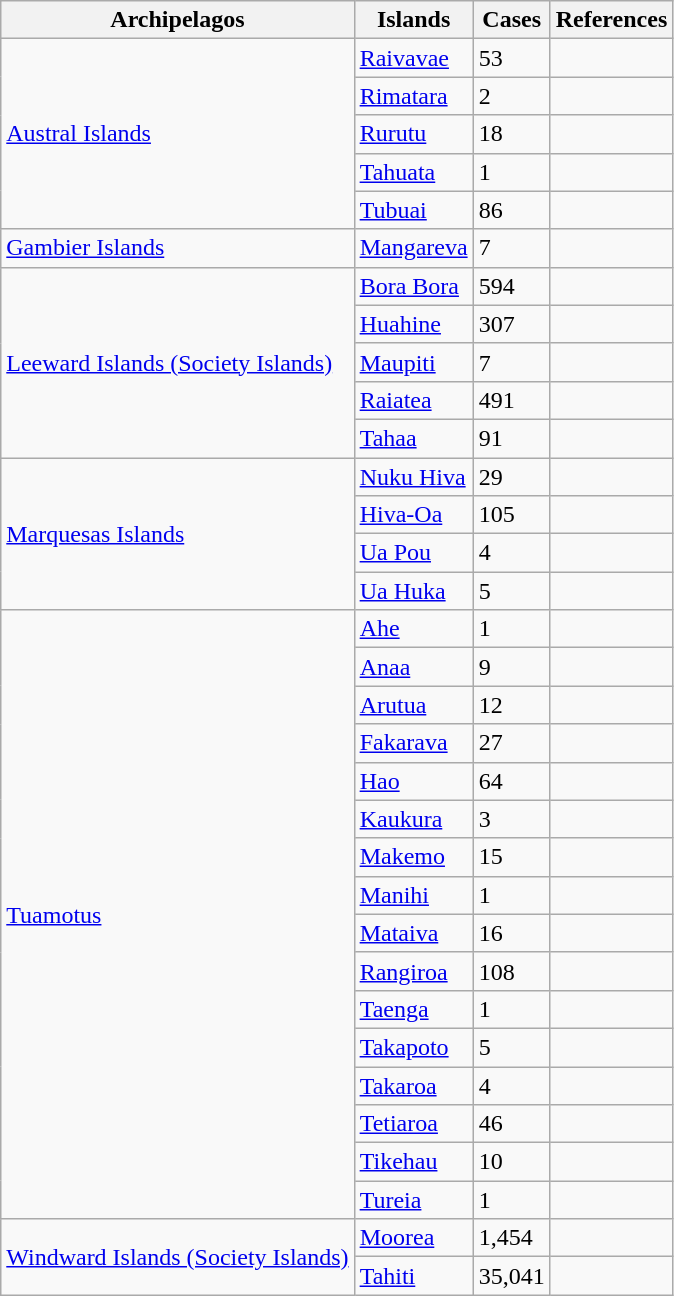<table class="wikitable sortable">
<tr>
<th>Archipelagos</th>
<th>Islands</th>
<th>Cases</th>
<th>References</th>
</tr>
<tr>
<td rowspan="5"><a href='#'>Austral Islands</a></td>
<td><a href='#'>Raivavae</a></td>
<td>53</td>
<td></td>
</tr>
<tr>
<td><a href='#'>Rimatara</a></td>
<td>2</td>
<td></td>
</tr>
<tr>
<td><a href='#'>Rurutu</a></td>
<td>18</td>
<td></td>
</tr>
<tr>
<td><a href='#'>Tahuata</a></td>
<td>1</td>
<td></td>
</tr>
<tr>
<td><a href='#'>Tubuai</a></td>
<td>86</td>
<td></td>
</tr>
<tr>
<td><a href='#'>Gambier Islands</a></td>
<td><a href='#'>Mangareva</a></td>
<td>7</td>
<td></td>
</tr>
<tr>
<td rowspan="5"><a href='#'>Leeward Islands (Society Islands)</a></td>
<td><a href='#'>Bora Bora</a></td>
<td>594</td>
<td></td>
</tr>
<tr>
<td><a href='#'>Huahine</a></td>
<td>307</td>
<td></td>
</tr>
<tr>
<td><a href='#'>Maupiti</a></td>
<td>7</td>
<td></td>
</tr>
<tr>
<td><a href='#'>Raiatea</a></td>
<td>491</td>
<td></td>
</tr>
<tr>
<td><a href='#'>Tahaa</a></td>
<td>91</td>
<td></td>
</tr>
<tr>
<td rowspan="4"><a href='#'>Marquesas Islands</a></td>
<td><a href='#'>Nuku Hiva</a></td>
<td>29</td>
<td></td>
</tr>
<tr>
<td><a href='#'>Hiva-Oa</a></td>
<td>105</td>
<td></td>
</tr>
<tr>
<td><a href='#'>Ua Pou</a></td>
<td>4</td>
<td></td>
</tr>
<tr>
<td><a href='#'>Ua Huka</a></td>
<td>5</td>
<td></td>
</tr>
<tr>
<td rowspan="16"><a href='#'>Tuamotus</a></td>
<td><a href='#'>Ahe</a></td>
<td>1</td>
<td></td>
</tr>
<tr>
<td><a href='#'>Anaa</a></td>
<td>9</td>
<td></td>
</tr>
<tr>
<td><a href='#'>Arutua</a></td>
<td>12</td>
<td></td>
</tr>
<tr>
<td><a href='#'>Fakarava</a></td>
<td>27</td>
<td></td>
</tr>
<tr>
<td><a href='#'>Hao</a></td>
<td>64</td>
<td></td>
</tr>
<tr>
<td><a href='#'>Kaukura</a></td>
<td>3</td>
<td></td>
</tr>
<tr>
<td><a href='#'>Makemo</a></td>
<td>15</td>
<td></td>
</tr>
<tr>
<td><a href='#'>Manihi</a></td>
<td>1</td>
<td></td>
</tr>
<tr>
<td><a href='#'>Mataiva</a></td>
<td>16</td>
<td></td>
</tr>
<tr>
<td><a href='#'>Rangiroa</a></td>
<td>108</td>
<td></td>
</tr>
<tr>
<td><a href='#'>Taenga</a></td>
<td>1</td>
<td></td>
</tr>
<tr>
<td><a href='#'>Takapoto</a></td>
<td>5</td>
<td></td>
</tr>
<tr>
<td><a href='#'>Takaroa</a></td>
<td>4</td>
<td></td>
</tr>
<tr>
<td><a href='#'>Tetiaroa</a></td>
<td>46</td>
<td></td>
</tr>
<tr>
<td><a href='#'>Tikehau</a></td>
<td>10</td>
<td></td>
</tr>
<tr>
<td><a href='#'>Tureia</a></td>
<td>1</td>
<td></td>
</tr>
<tr>
<td rowspan="2"><a href='#'>Windward Islands (Society Islands)</a></td>
<td><a href='#'>Moorea</a></td>
<td>1,454</td>
<td></td>
</tr>
<tr>
<td><a href='#'>Tahiti</a></td>
<td>35,041</td>
<td></td>
</tr>
</table>
